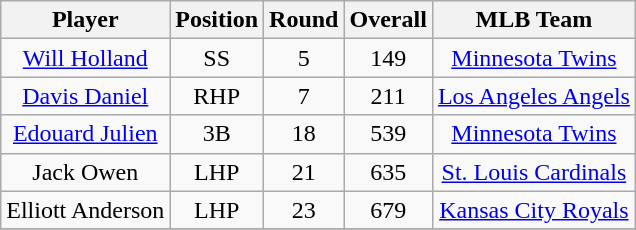<table class="wikitable" style="text-align:center;">
<tr>
<th>Player</th>
<th>Position</th>
<th>Round</th>
<th>Overall</th>
<th>MLB Team</th>
</tr>
<tr>
<td><a href='#'>Will Holland</a></td>
<td>SS</td>
<td>5</td>
<td>149</td>
<td><a href='#'>Minnesota Twins</a></td>
</tr>
<tr>
<td><a href='#'>Davis Daniel</a></td>
<td>RHP</td>
<td>7</td>
<td>211</td>
<td><a href='#'>Los Angeles Angels</a></td>
</tr>
<tr>
<td><a href='#'>Edouard Julien</a></td>
<td>3B</td>
<td>18</td>
<td>539</td>
<td><a href='#'>Minnesota Twins</a></td>
</tr>
<tr>
<td>Jack Owen</td>
<td>LHP</td>
<td>21</td>
<td>635</td>
<td><a href='#'>St. Louis Cardinals</a></td>
</tr>
<tr>
<td>Elliott Anderson</td>
<td>LHP</td>
<td>23</td>
<td>679</td>
<td><a href='#'>Kansas City Royals</a></td>
</tr>
<tr>
</tr>
</table>
